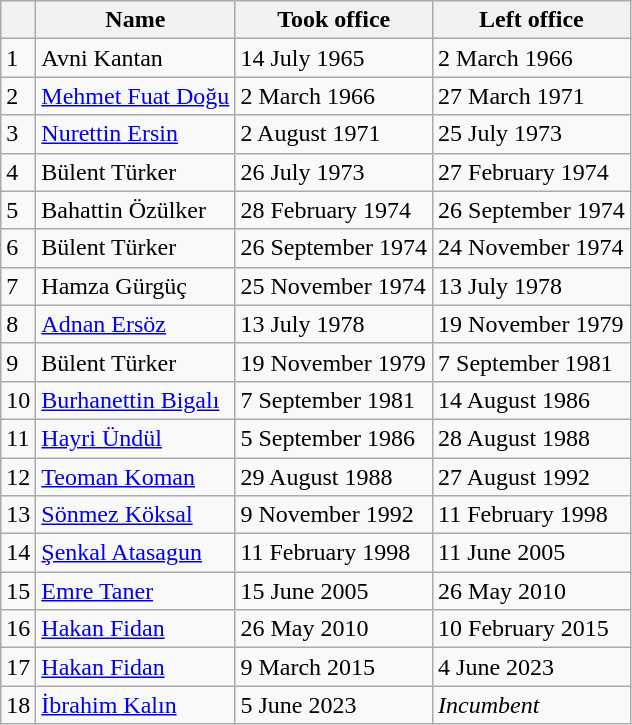<table class="wikitable">
<tr>
<th></th>
<th>Name</th>
<th>Took office</th>
<th>Left office</th>
</tr>
<tr>
<td>1</td>
<td>Avni Kantan</td>
<td>14 July 1965</td>
<td>2 March 1966</td>
</tr>
<tr>
<td>2</td>
<td><a href='#'>Mehmet Fuat Doğu</a></td>
<td>2 March  1966</td>
<td>27 March 1971</td>
</tr>
<tr>
<td>3</td>
<td><a href='#'>Nurettin Ersin</a></td>
<td>2 August 1971</td>
<td>25 July 1973</td>
</tr>
<tr>
<td>4</td>
<td>Bülent Türker</td>
<td>26 July 1973</td>
<td>27 February 1974</td>
</tr>
<tr>
<td>5</td>
<td>Bahattin Özülker</td>
<td>28 February 1974</td>
<td>26 September 1974</td>
</tr>
<tr>
<td>6</td>
<td>Bülent Türker</td>
<td>26 September 1974</td>
<td>24 November 1974</td>
</tr>
<tr>
<td>7</td>
<td>Hamza Gürgüç</td>
<td>25 November 1974</td>
<td>13 July 1978</td>
</tr>
<tr>
<td>8</td>
<td><a href='#'>Adnan Ersöz</a></td>
<td>13 July 1978</td>
<td>19 November 1979</td>
</tr>
<tr>
<td>9</td>
<td>Bülent Türker</td>
<td>19 November 1979</td>
<td>7 September 1981</td>
</tr>
<tr>
<td>10</td>
<td><a href='#'>Burhanettin Bigalı</a></td>
<td>7 September 1981</td>
<td>14 August 1986</td>
</tr>
<tr>
<td>11</td>
<td><a href='#'>Hayri Ündül</a></td>
<td>5 September 1986</td>
<td>28 August 1988</td>
</tr>
<tr>
<td>12</td>
<td><a href='#'>Teoman Koman</a></td>
<td>29 August 1988</td>
<td>27 August 1992</td>
</tr>
<tr>
<td>13</td>
<td><a href='#'>Sönmez Köksal</a></td>
<td>9 November 1992</td>
<td>11 February 1998</td>
</tr>
<tr>
<td>14</td>
<td><a href='#'>Şenkal Atasagun</a></td>
<td>11 February 1998</td>
<td>11 June 2005</td>
</tr>
<tr>
<td>15</td>
<td><a href='#'>Emre Taner</a></td>
<td>15 June 2005</td>
<td>26 May 2010</td>
</tr>
<tr>
<td>16</td>
<td><a href='#'>Hakan Fidan</a></td>
<td>26 May 2010</td>
<td>10 February 2015</td>
</tr>
<tr>
<td>17</td>
<td><a href='#'>Hakan Fidan</a></td>
<td>9 March 2015</td>
<td>4 June 2023</td>
</tr>
<tr>
<td>18</td>
<td><a href='#'>İbrahim Kalın</a></td>
<td>5 June 2023</td>
<td><em>Incumbent</em></td>
</tr>
</table>
